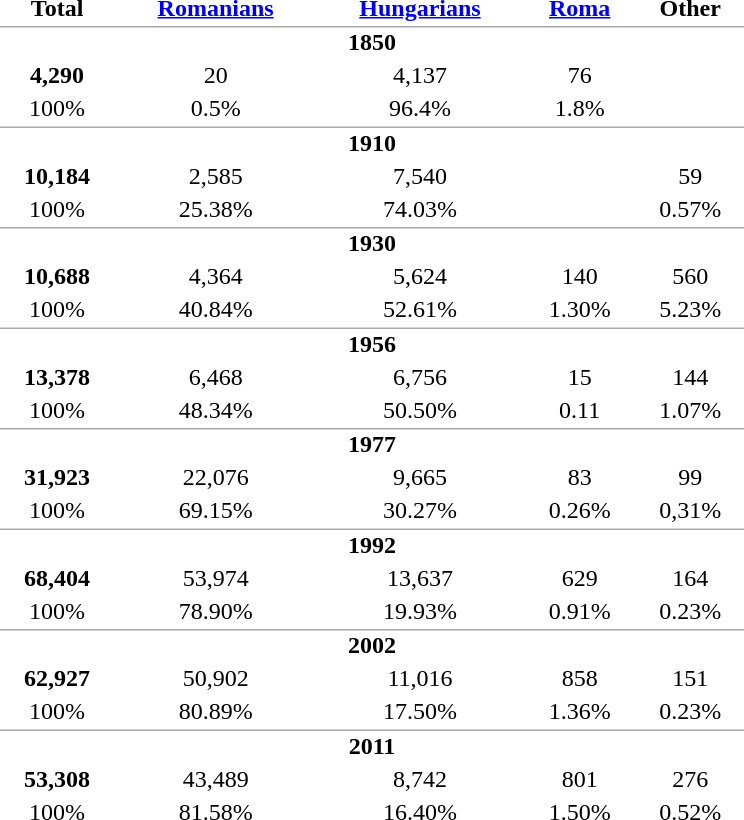<table class="toccolours" style="margin: 0 1em; width: 500px; text-align: center;">
<tr>
<th>Total</th>
<th><a href='#'>Romanians</a></th>
<th><a href='#'>Hungarians</a></th>
<th><a href='#'>Roma</a></th>
<th>Other</th>
</tr>
<tr>
<th colspan=5 style="border-top: 1px solid #aaa;">1850</th>
</tr>
<tr>
<td><strong>4,290</strong></td>
<td>20</td>
<td>4,137</td>
<td>76</td>
<td></td>
</tr>
<tr>
<td>100%</td>
<td>0.5%</td>
<td>96.4%</td>
<td>1.8%</td>
<td></td>
</tr>
<tr>
<th colspan=5 style="border-top: 1px solid #aaa;">1910</th>
</tr>
<tr>
<td><strong>10,184</strong></td>
<td>2,585</td>
<td>7,540</td>
<td></td>
<td>59</td>
</tr>
<tr>
<td>100%</td>
<td>25.38%</td>
<td>74.03%</td>
<td></td>
<td>0.57%</td>
</tr>
<tr>
<th colspan=5 style="border-top: 1px solid #aaa;">1930</th>
</tr>
<tr>
<td><strong>10,688</strong></td>
<td>4,364</td>
<td>5,624</td>
<td>140</td>
<td>560</td>
</tr>
<tr>
<td>100%</td>
<td>40.84%</td>
<td>52.61%</td>
<td>1.30%</td>
<td>5.23%</td>
</tr>
<tr>
<th colspan=5 style="border-top: 1px solid #aaa;">1956</th>
</tr>
<tr>
<td><strong>13,378</strong></td>
<td>6,468</td>
<td>6,756</td>
<td>15</td>
<td>144</td>
</tr>
<tr>
<td>100%</td>
<td>48.34%</td>
<td>50.50%</td>
<td>0.11</td>
<td>1.07%</td>
</tr>
<tr>
<th colspan=5 style="border-top: 1px solid #aaa;">1977</th>
</tr>
<tr>
<td><strong>31,923</strong></td>
<td>22,076</td>
<td>9,665</td>
<td>83</td>
<td>99</td>
</tr>
<tr>
<td>100%</td>
<td>69.15%</td>
<td>30.27%</td>
<td>0.26%</td>
<td>0,31%</td>
</tr>
<tr>
<th colspan=5 style="border-top: 1px solid #aaa;">1992</th>
</tr>
<tr>
<td><strong>68,404</strong></td>
<td>53,974</td>
<td>13,637</td>
<td>629</td>
<td>164</td>
</tr>
<tr>
<td>100%</td>
<td>78.90%</td>
<td>19.93%</td>
<td>0.91%</td>
<td>0.23%</td>
</tr>
<tr>
<th colspan=5 style="border-top: 1px solid #aaa;">2002</th>
</tr>
<tr>
<td><strong>62,927</strong></td>
<td>50,902</td>
<td>11,016</td>
<td>858</td>
<td>151</td>
</tr>
<tr>
<td>100%</td>
<td>80.89%</td>
<td>17.50%</td>
<td>1.36%</td>
<td>0.23%</td>
</tr>
<tr>
<th colspan=5 style="border-top: 1px solid #aaa;">2011</th>
</tr>
<tr>
<td><strong>53,308</strong></td>
<td>43,489</td>
<td>8,742</td>
<td>801</td>
<td>276</td>
</tr>
<tr>
<td>100%</td>
<td>81.58%</td>
<td>16.40%</td>
<td>1.50%</td>
<td>0.52%</td>
</tr>
</table>
